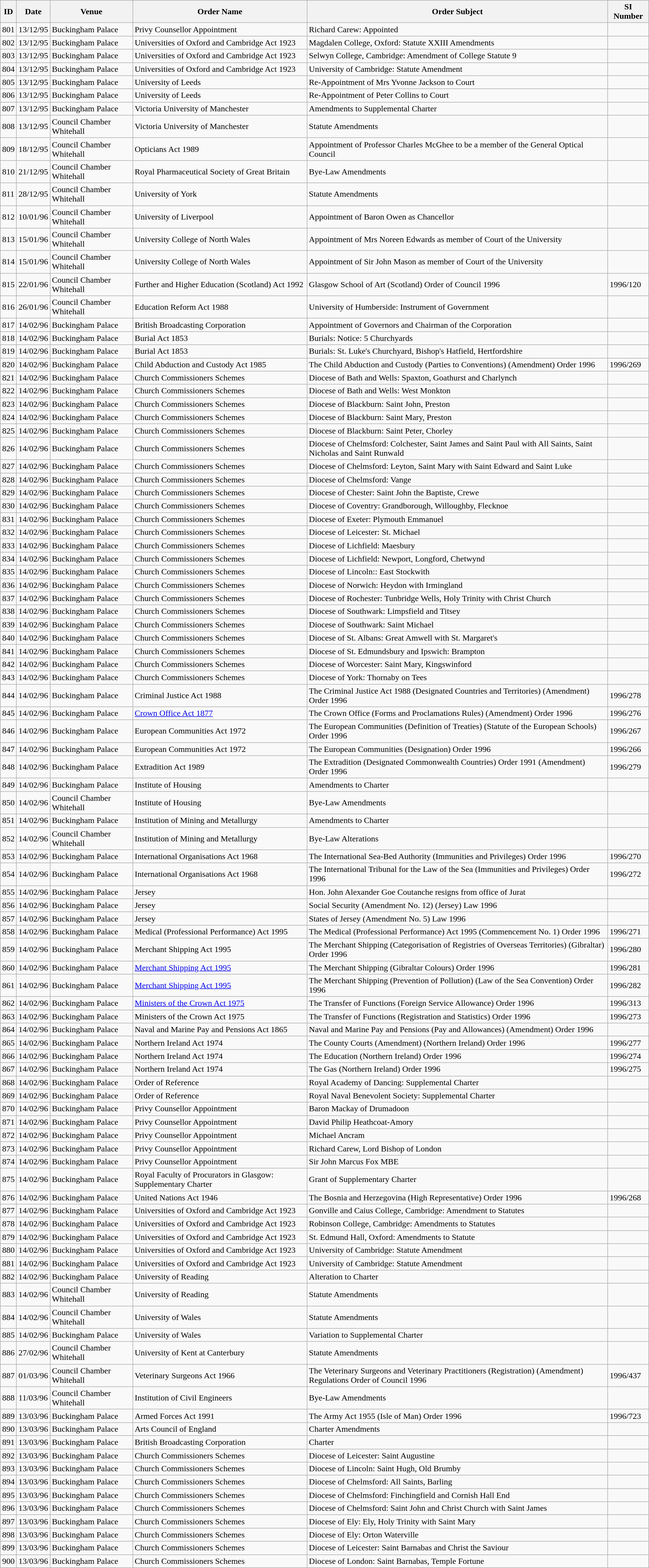<table class="wikitable">
<tr>
<th>ID</th>
<th>Date</th>
<th>Venue</th>
<th>Order Name</th>
<th>Order Subject</th>
<th>SI Number</th>
</tr>
<tr>
<td>801</td>
<td>13/12/95</td>
<td>Buckingham Palace</td>
<td>Privy Counsellor Appointment</td>
<td>Richard Carew: Appointed</td>
<td></td>
</tr>
<tr>
<td>802</td>
<td>13/12/95</td>
<td>Buckingham Palace</td>
<td>Universities of Oxford and Cambridge Act 1923</td>
<td>Magdalen College, Oxford: Statute XXIII Amendments</td>
<td></td>
</tr>
<tr>
<td>803</td>
<td>13/12/95</td>
<td>Buckingham Palace</td>
<td>Universities of Oxford and Cambridge Act 1923</td>
<td>Selwyn College, Cambridge: Amendment of College Statute 9</td>
<td></td>
</tr>
<tr>
<td>804</td>
<td>13/12/95</td>
<td>Buckingham Palace</td>
<td>Universities of Oxford and Cambridge Act 1923</td>
<td>University of Cambridge: Statute Amendment</td>
<td></td>
</tr>
<tr>
<td>805</td>
<td>13/12/95</td>
<td>Buckingham Palace</td>
<td>University of Leeds</td>
<td>Re-Appointment of Mrs Yvonne Jackson to Court</td>
<td></td>
</tr>
<tr>
<td>806</td>
<td>13/12/95</td>
<td>Buckingham Palace</td>
<td>University of Leeds</td>
<td>Re-Appointment of Peter Collins to Court</td>
<td></td>
</tr>
<tr>
<td>807</td>
<td>13/12/95</td>
<td>Buckingham Palace</td>
<td>Victoria University of Manchester</td>
<td>Amendments to Supplemental Charter</td>
<td></td>
</tr>
<tr>
<td>808</td>
<td>13/12/95</td>
<td>Council Chamber Whitehall</td>
<td>Victoria University of Manchester</td>
<td>Statute Amendments</td>
<td></td>
</tr>
<tr>
<td>809</td>
<td>18/12/95</td>
<td>Council Chamber Whitehall</td>
<td>Opticians Act 1989</td>
<td>Appointment of Professor Charles McGhee to be a member of the General Optical Council</td>
<td></td>
</tr>
<tr>
<td>810</td>
<td>21/12/95</td>
<td>Council Chamber Whitehall</td>
<td>Royal Pharmaceutical Society of Great Britain</td>
<td>Bye-Law Amendments</td>
<td></td>
</tr>
<tr>
<td>811</td>
<td>28/12/95</td>
<td>Council Chamber Whitehall</td>
<td>University of York</td>
<td>Statute Amendments</td>
<td></td>
</tr>
<tr>
<td>812</td>
<td>10/01/96</td>
<td>Council Chamber Whitehall</td>
<td>University of Liverpool</td>
<td>Appointment of Baron Owen as Chancellor</td>
<td></td>
</tr>
<tr>
<td>813</td>
<td>15/01/96</td>
<td>Council Chamber Whitehall</td>
<td>University College of North Wales</td>
<td>Appointment of Mrs Noreen Edwards as member of Court of the University</td>
<td></td>
</tr>
<tr>
<td>814</td>
<td>15/01/96</td>
<td>Council Chamber Whitehall</td>
<td>University College of North Wales</td>
<td>Appointment of Sir John Mason as member of Court of the University</td>
<td></td>
</tr>
<tr>
<td>815</td>
<td>22/01/96</td>
<td>Council Chamber Whitehall</td>
<td>Further and Higher Education (Scotland) Act 1992</td>
<td>Glasgow School of Art (Scotland) Order of Council 1996</td>
<td>1996/120</td>
</tr>
<tr>
<td>816</td>
<td>26/01/96</td>
<td>Council Chamber Whitehall</td>
<td>Education Reform Act 1988</td>
<td>University of Humberside: Instrument of Government</td>
<td></td>
</tr>
<tr>
<td>817</td>
<td>14/02/96</td>
<td>Buckingham Palace</td>
<td>British Broadcasting Corporation</td>
<td>Appointment of Governors and Chairman of the Corporation</td>
<td></td>
</tr>
<tr>
<td>818</td>
<td>14/02/96</td>
<td>Buckingham Palace</td>
<td>Burial Act 1853</td>
<td>Burials: Notice: 5 Churchyards</td>
<td></td>
</tr>
<tr>
<td>819</td>
<td>14/02/96</td>
<td>Buckingham Palace</td>
<td>Burial Act 1853</td>
<td>Burials: St. Luke's Churchyard, Bishop's Hatfield, Hertfordshire</td>
<td></td>
</tr>
<tr>
<td>820</td>
<td>14/02/96</td>
<td>Buckingham Palace</td>
<td>Child Abduction and Custody Act 1985</td>
<td>The Child Abduction and Custody (Parties to Conventions) (Amendment) Order 1996</td>
<td>1996/269</td>
</tr>
<tr>
<td>821</td>
<td>14/02/96</td>
<td>Buckingham Palace</td>
<td>Church Commissioners Schemes</td>
<td>Diocese of Bath and Wells: Spaxton, Goathurst and Charlynch</td>
<td></td>
</tr>
<tr>
<td>822</td>
<td>14/02/96</td>
<td>Buckingham Palace</td>
<td>Church Commissioners Schemes</td>
<td>Diocese of Bath and Wells: West Monkton</td>
<td></td>
</tr>
<tr>
<td>823</td>
<td>14/02/96</td>
<td>Buckingham Palace</td>
<td>Church Commissioners Schemes</td>
<td>Diocese of Blackburn: Saint John, Preston</td>
<td></td>
</tr>
<tr>
<td>824</td>
<td>14/02/96</td>
<td>Buckingham Palace</td>
<td>Church Commissioners Schemes</td>
<td>Diocese of Blackburn: Saint Mary, Preston</td>
<td></td>
</tr>
<tr>
<td>825</td>
<td>14/02/96</td>
<td>Buckingham Palace</td>
<td>Church Commissioners Schemes</td>
<td>Diocese of Blackburn: Saint Peter, Chorley</td>
<td></td>
</tr>
<tr>
<td>826</td>
<td>14/02/96</td>
<td>Buckingham Palace</td>
<td>Church Commissioners Schemes</td>
<td>Diocese of Chelmsford: Colchester, Saint James and Saint Paul with All Saints, Saint Nicholas and Saint Runwald</td>
<td></td>
</tr>
<tr>
<td>827</td>
<td>14/02/96</td>
<td>Buckingham Palace</td>
<td>Church Commissioners Schemes</td>
<td>Diocese of Chelmsford: Leyton, Saint Mary with Saint Edward and Saint Luke</td>
<td></td>
</tr>
<tr>
<td>828</td>
<td>14/02/96</td>
<td>Buckingham Palace</td>
<td>Church Commissioners Schemes</td>
<td>Diocese of Chelmsford: Vange</td>
<td></td>
</tr>
<tr>
<td>829</td>
<td>14/02/96</td>
<td>Buckingham Palace</td>
<td>Church Commissioners Schemes</td>
<td>Diocese of Chester: Saint John the Baptiste, Crewe</td>
<td></td>
</tr>
<tr>
<td>830</td>
<td>14/02/96</td>
<td>Buckingham Palace</td>
<td>Church Commissioners Schemes</td>
<td>Diocese of Coventry: Grandborough, Willoughby, Flecknoe</td>
<td></td>
</tr>
<tr>
<td>831</td>
<td>14/02/96</td>
<td>Buckingham Palace</td>
<td>Church Commissioners Schemes</td>
<td>Diocese of Exeter: Plymouth Emmanuel</td>
<td></td>
</tr>
<tr>
<td>832</td>
<td>14/02/96</td>
<td>Buckingham Palace</td>
<td>Church Commissioners Schemes</td>
<td>Diocese of Leicester: St. Michael</td>
<td></td>
</tr>
<tr>
<td>833</td>
<td>14/02/96</td>
<td>Buckingham Palace</td>
<td>Church Commissioners Schemes</td>
<td>Diocese of Lichfield: Maesbury</td>
<td></td>
</tr>
<tr>
<td>834</td>
<td>14/02/96</td>
<td>Buckingham Palace</td>
<td>Church Commissioners Schemes</td>
<td>Diocese of Lichfield: Newport, Longford, Chetwynd</td>
<td></td>
</tr>
<tr>
<td>835</td>
<td>14/02/96</td>
<td>Buckingham Palace</td>
<td>Church Commissioners Schemes</td>
<td>Diocese of Lincoln:: East Stockwith</td>
<td></td>
</tr>
<tr>
<td>836</td>
<td>14/02/96</td>
<td>Buckingham Palace</td>
<td>Church Commissioners Schemes</td>
<td>Diocese of Norwich: Heydon with Irmingland</td>
<td></td>
</tr>
<tr>
<td>837</td>
<td>14/02/96</td>
<td>Buckingham Palace</td>
<td>Church Commissioners Schemes</td>
<td>Diocese of Rochester: Tunbridge Wells, Holy Trinity with Christ Church</td>
<td></td>
</tr>
<tr>
<td>838</td>
<td>14/02/96</td>
<td>Buckingham Palace</td>
<td>Church Commissioners Schemes</td>
<td>Diocese of Southwark: Limpsfield and Titsey</td>
<td></td>
</tr>
<tr>
<td>839</td>
<td>14/02/96</td>
<td>Buckingham Palace</td>
<td>Church Commissioners Schemes</td>
<td>Diocese of Southwark: Saint Michael</td>
<td></td>
</tr>
<tr>
<td>840</td>
<td>14/02/96</td>
<td>Buckingham Palace</td>
<td>Church Commissioners Schemes</td>
<td>Diocese of St. Albans: Great Amwell with St. Margaret's</td>
<td></td>
</tr>
<tr>
<td>841</td>
<td>14/02/96</td>
<td>Buckingham Palace</td>
<td>Church Commissioners Schemes</td>
<td>Diocese of St. Edmundsbury and Ipswich: Brampton</td>
<td></td>
</tr>
<tr>
<td>842</td>
<td>14/02/96</td>
<td>Buckingham Palace</td>
<td>Church Commissioners Schemes</td>
<td>Diocese of Worcester: Saint Mary, Kingswinford</td>
<td></td>
</tr>
<tr>
<td>843</td>
<td>14/02/96</td>
<td>Buckingham Palace</td>
<td>Church Commissioners Schemes</td>
<td>Diocese of York: Thornaby on Tees</td>
<td></td>
</tr>
<tr>
<td>844</td>
<td>14/02/96</td>
<td>Buckingham Palace</td>
<td>Criminal Justice Act 1988</td>
<td>The Criminal Justice Act 1988 (Designated Countries and Territories) (Amendment) Order 1996</td>
<td>1996/278</td>
</tr>
<tr>
<td>845</td>
<td>14/02/96</td>
<td>Buckingham Palace</td>
<td><a href='#'>Crown Office Act 1877</a></td>
<td>The Crown Office (Forms and Proclamations Rules) (Amendment) Order 1996</td>
<td>1996/276</td>
</tr>
<tr>
<td>846</td>
<td>14/02/96</td>
<td>Buckingham Palace</td>
<td>European Communities Act 1972</td>
<td>The European Communities (Definition of Treaties) (Statute of the European Schools) Order 1996</td>
<td>1996/267</td>
</tr>
<tr>
<td>847</td>
<td>14/02/96</td>
<td>Buckingham Palace</td>
<td>European Communities Act 1972</td>
<td>The European Communities (Designation) Order 1996</td>
<td>1996/266</td>
</tr>
<tr>
<td>848</td>
<td>14/02/96</td>
<td>Buckingham Palace</td>
<td>Extradition Act 1989</td>
<td>The Extradition (Designated Commonwealth Countries) Order 1991 (Amendment) Order 1996</td>
<td>1996/279</td>
</tr>
<tr>
<td>849</td>
<td>14/02/96</td>
<td>Buckingham Palace</td>
<td>Institute of Housing</td>
<td>Amendments to Charter</td>
<td></td>
</tr>
<tr>
<td>850</td>
<td>14/02/96</td>
<td>Council Chamber Whitehall</td>
<td>Institute of Housing</td>
<td>Bye-Law Amendments</td>
<td></td>
</tr>
<tr>
<td>851</td>
<td>14/02/96</td>
<td>Buckingham Palace</td>
<td>Institution of Mining and Metallurgy</td>
<td>Amendments to Charter</td>
<td></td>
</tr>
<tr>
<td>852</td>
<td>14/02/96</td>
<td>Council Chamber Whitehall</td>
<td>Institution of Mining and Metallurgy</td>
<td>Bye-Law Alterations</td>
<td></td>
</tr>
<tr>
<td>853</td>
<td>14/02/96</td>
<td>Buckingham Palace</td>
<td>International Organisations Act 1968</td>
<td>The International Sea-Bed Authority (Immunities and Privileges) Order 1996</td>
<td>1996/270</td>
</tr>
<tr>
<td>854</td>
<td>14/02/96</td>
<td>Buckingham Palace</td>
<td>International Organisations Act 1968</td>
<td>The International Tribunal for the Law of the Sea (Immunities and Privileges) Order 1996</td>
<td>1996/272</td>
</tr>
<tr>
<td>855</td>
<td>14/02/96</td>
<td>Buckingham Palace</td>
<td>Jersey</td>
<td>Hon. John Alexander Goe Coutanche resigns from office of Jurat</td>
<td></td>
</tr>
<tr>
<td>856</td>
<td>14/02/96</td>
<td>Buckingham Palace</td>
<td>Jersey</td>
<td>Social Security (Amendment No. 12) (Jersey) Law 1996</td>
<td></td>
</tr>
<tr>
<td>857</td>
<td>14/02/96</td>
<td>Buckingham Palace</td>
<td>Jersey</td>
<td>States of Jersey (Amendment No. 5) Law 1996</td>
<td></td>
</tr>
<tr>
<td>858</td>
<td>14/02/96</td>
<td>Buckingham Palace</td>
<td>Medical (Professional Performance) Act 1995</td>
<td>The Medical (Professional Performance) Act 1995 (Commencement No. 1) Order 1996</td>
<td>1996/271</td>
</tr>
<tr>
<td>859</td>
<td>14/02/96</td>
<td>Buckingham Palace</td>
<td>Merchant Shipping Act 1995</td>
<td>The Merchant Shipping (Categorisation of Registries of Overseas Territories) (Gibraltar) Order 1996</td>
<td>1996/280</td>
</tr>
<tr>
<td>860</td>
<td>14/02/96</td>
<td>Buckingham Palace</td>
<td><a href='#'>Merchant Shipping Act 1995</a></td>
<td>The Merchant Shipping (Gibraltar Colours) Order 1996</td>
<td>1996/281</td>
</tr>
<tr>
<td>861</td>
<td>14/02/96</td>
<td>Buckingham Palace</td>
<td><a href='#'>Merchant Shipping Act 1995</a></td>
<td>The Merchant Shipping (Prevention of Pollution) (Law of the Sea Convention) Order 1996</td>
<td>1996/282</td>
</tr>
<tr>
<td>862</td>
<td>14/02/96</td>
<td>Buckingham Palace</td>
<td><a href='#'>Ministers of the Crown Act 1975</a></td>
<td>The Transfer of Functions (Foreign Service Allowance) Order 1996</td>
<td>1996/313</td>
</tr>
<tr>
<td>863</td>
<td>14/02/96</td>
<td>Buckingham Palace</td>
<td>Ministers of the Crown Act 1975</td>
<td>The Transfer of Functions (Registration and Statistics) Order 1996</td>
<td>1996/273</td>
</tr>
<tr>
<td>864</td>
<td>14/02/96</td>
<td>Buckingham Palace</td>
<td>Naval and Marine Pay and Pensions Act 1865</td>
<td>Naval and Marine Pay and Pensions (Pay and Allowances) (Amendment) Order 1996</td>
<td></td>
</tr>
<tr>
<td>865</td>
<td>14/02/96</td>
<td>Buckingham Palace</td>
<td>Northern Ireland Act 1974</td>
<td>The County Courts (Amendment) (Northern Ireland) Order 1996</td>
<td>1996/277</td>
</tr>
<tr>
<td>866</td>
<td>14/02/96</td>
<td>Buckingham Palace</td>
<td>Northern Ireland Act 1974</td>
<td>The Education (Northern Ireland) Order 1996</td>
<td>1996/274</td>
</tr>
<tr>
<td>867</td>
<td>14/02/96</td>
<td>Buckingham Palace</td>
<td>Northern Ireland Act 1974</td>
<td>The Gas (Northern Ireland) Order 1996</td>
<td>1996/275</td>
</tr>
<tr>
<td>868</td>
<td>14/02/96</td>
<td>Buckingham Palace</td>
<td>Order of Reference</td>
<td>Royal Academy of Dancing: Supplemental Charter</td>
<td></td>
</tr>
<tr>
<td>869</td>
<td>14/02/96</td>
<td>Buckingham Palace</td>
<td>Order of Reference</td>
<td>Royal Naval Benevolent Society: Supplemental Charter</td>
<td></td>
</tr>
<tr>
<td>870</td>
<td>14/02/96</td>
<td>Buckingham Palace</td>
<td>Privy Counsellor Appointment</td>
<td>Baron Mackay of Drumadoon</td>
<td></td>
</tr>
<tr>
<td>871</td>
<td>14/02/96</td>
<td>Buckingham Palace</td>
<td>Privy Counsellor Appointment</td>
<td>David Philip Heathcoat-Amory</td>
<td></td>
</tr>
<tr>
<td>872</td>
<td>14/02/96</td>
<td>Buckingham Palace</td>
<td>Privy Counsellor Appointment</td>
<td>Michael Ancram</td>
<td></td>
</tr>
<tr>
<td>873</td>
<td>14/02/96</td>
<td>Buckingham Palace</td>
<td>Privy Counsellor Appointment</td>
<td>Richard Carew, Lord Bishop of London</td>
<td></td>
</tr>
<tr>
<td>874</td>
<td>14/02/96</td>
<td>Buckingham Palace</td>
<td>Privy Counsellor Appointment</td>
<td>Sir John Marcus Fox MBE</td>
<td></td>
</tr>
<tr>
<td>875</td>
<td>14/02/96</td>
<td>Buckingham Palace</td>
<td>Royal Faculty of Procurators in Glasgow: Supplementary Charter</td>
<td>Grant of Supplementary Charter</td>
<td></td>
</tr>
<tr>
<td>876</td>
<td>14/02/96</td>
<td>Buckingham Palace</td>
<td>United Nations Act 1946</td>
<td>The Bosnia and Herzegovina (High Representative) Order 1996</td>
<td>1996/268</td>
</tr>
<tr>
<td>877</td>
<td>14/02/96</td>
<td>Buckingham Palace</td>
<td>Universities of Oxford and Cambridge Act 1923</td>
<td>Gonville and Caius College, Cambridge: Amendment to Statutes</td>
<td></td>
</tr>
<tr>
<td>878</td>
<td>14/02/96</td>
<td>Buckingham Palace</td>
<td>Universities of Oxford and Cambridge Act 1923</td>
<td>Robinson College, Cambridge: Amendments to Statutes</td>
<td></td>
</tr>
<tr>
<td>879</td>
<td>14/02/96</td>
<td>Buckingham Palace</td>
<td>Universities of Oxford and Cambridge Act 1923</td>
<td>St. Edmund Hall, Oxford: Amendments to Statute</td>
<td></td>
</tr>
<tr>
<td>880</td>
<td>14/02/96</td>
<td>Buckingham Palace</td>
<td>Universities of Oxford and Cambridge Act 1923</td>
<td>University of Cambridge: Statute Amendment</td>
<td></td>
</tr>
<tr>
<td>881</td>
<td>14/02/96</td>
<td>Buckingham Palace</td>
<td>Universities of Oxford and Cambridge Act 1923</td>
<td>University of Cambridge: Statute Amendment</td>
<td></td>
</tr>
<tr>
<td>882</td>
<td>14/02/96</td>
<td>Buckingham Palace</td>
<td>University of Reading</td>
<td>Alteration to Charter</td>
<td></td>
</tr>
<tr>
<td>883</td>
<td>14/02/96</td>
<td>Council Chamber Whitehall</td>
<td>University of Reading</td>
<td>Statute Amendments</td>
<td></td>
</tr>
<tr>
<td>884</td>
<td>14/02/96</td>
<td>Council Chamber Whitehall</td>
<td>University of Wales</td>
<td>Statute Amendments</td>
<td></td>
</tr>
<tr>
<td>885</td>
<td>14/02/96</td>
<td>Buckingham Palace</td>
<td>University of Wales</td>
<td>Variation to Supplemental Charter</td>
<td></td>
</tr>
<tr>
<td>886</td>
<td>27/02/96</td>
<td>Council Chamber Whitehall</td>
<td>University of Kent at Canterbury</td>
<td>Statute Amendments</td>
<td></td>
</tr>
<tr>
<td>887</td>
<td>01/03/96</td>
<td>Council Chamber Whitehall</td>
<td>Veterinary Surgeons Act 1966</td>
<td>The Veterinary Surgeons and Veterinary Practitioners (Registration) (Amendment) Regulations Order of Council 1996</td>
<td>1996/437</td>
</tr>
<tr>
<td>888</td>
<td>11/03/96</td>
<td>Council Chamber Whitehall</td>
<td>Institution of Civil Engineers</td>
<td>Bye-Law Amendments</td>
<td></td>
</tr>
<tr>
<td>889</td>
<td>13/03/96</td>
<td>Buckingham Palace</td>
<td>Armed Forces Act 1991</td>
<td>The Army Act 1955 (Isle of Man) Order 1996</td>
<td>1996/723</td>
</tr>
<tr>
<td>890</td>
<td>13/03/96</td>
<td>Buckingham Palace</td>
<td>Arts Council of England</td>
<td>Charter Amendments</td>
<td></td>
</tr>
<tr>
<td>891</td>
<td>13/03/96</td>
<td>Buckingham Palace</td>
<td>British Broadcasting Corporation</td>
<td>Charter</td>
<td></td>
</tr>
<tr>
<td>892</td>
<td>13/03/96</td>
<td>Buckingham Palace</td>
<td>Church Commissioners Schemes</td>
<td>Diocese of Leicester: Saint Augustine</td>
<td></td>
</tr>
<tr>
<td>893</td>
<td>13/03/96</td>
<td>Buckingham Palace</td>
<td>Church Commissioners Schemes</td>
<td>Diocese of Lincoln: Saint Hugh, Old Brumby</td>
<td></td>
</tr>
<tr>
<td>894</td>
<td>13/03/96</td>
<td>Buckingham Palace</td>
<td>Church Commissioners Schemes</td>
<td>Diocese of Chelmsford: All Saints, Barling</td>
<td></td>
</tr>
<tr>
<td>895</td>
<td>13/03/96</td>
<td>Buckingham Palace</td>
<td>Church Commissioners Schemes</td>
<td>Diocese of Chelmsford: Finchingfield and Cornish Hall End</td>
<td></td>
</tr>
<tr>
<td>896</td>
<td>13/03/96</td>
<td>Buckingham Palace</td>
<td>Church Commissioners Schemes</td>
<td>Diocese of Chelmsford: Saint John and Christ Church with Saint James</td>
<td></td>
</tr>
<tr>
<td>897</td>
<td>13/03/96</td>
<td>Buckingham Palace</td>
<td>Church Commissioners Schemes</td>
<td>Diocese of Ely: Ely, Holy Trinity with Saint Mary</td>
<td></td>
</tr>
<tr>
<td>898</td>
<td>13/03/96</td>
<td>Buckingham Palace</td>
<td>Church Commissioners Schemes</td>
<td>Diocese of Ely: Orton Waterville</td>
<td></td>
</tr>
<tr>
<td>899</td>
<td>13/03/96</td>
<td>Buckingham Palace</td>
<td>Church Commissioners Schemes</td>
<td>Diocese of Leicester: Saint Barnabas and Christ the Saviour</td>
<td></td>
</tr>
<tr>
<td>900</td>
<td>13/03/96</td>
<td>Buckingham Palace</td>
<td>Church Commissioners Schemes</td>
<td>Diocese of London: Saint Barnabas, Temple Fortune</td>
<td></td>
</tr>
</table>
